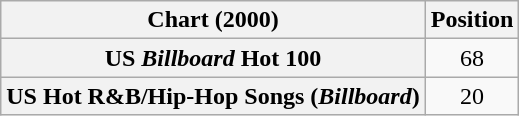<table class="wikitable sortable plainrowheaders" style="text-align:center">
<tr>
<th scope="col">Chart (2000)</th>
<th scope="col">Position</th>
</tr>
<tr>
<th scope="row">US <em>Billboard</em> Hot 100</th>
<td>68</td>
</tr>
<tr>
<th scope="row">US Hot R&B/Hip-Hop Songs (<em>Billboard</em>)</th>
<td>20</td>
</tr>
</table>
